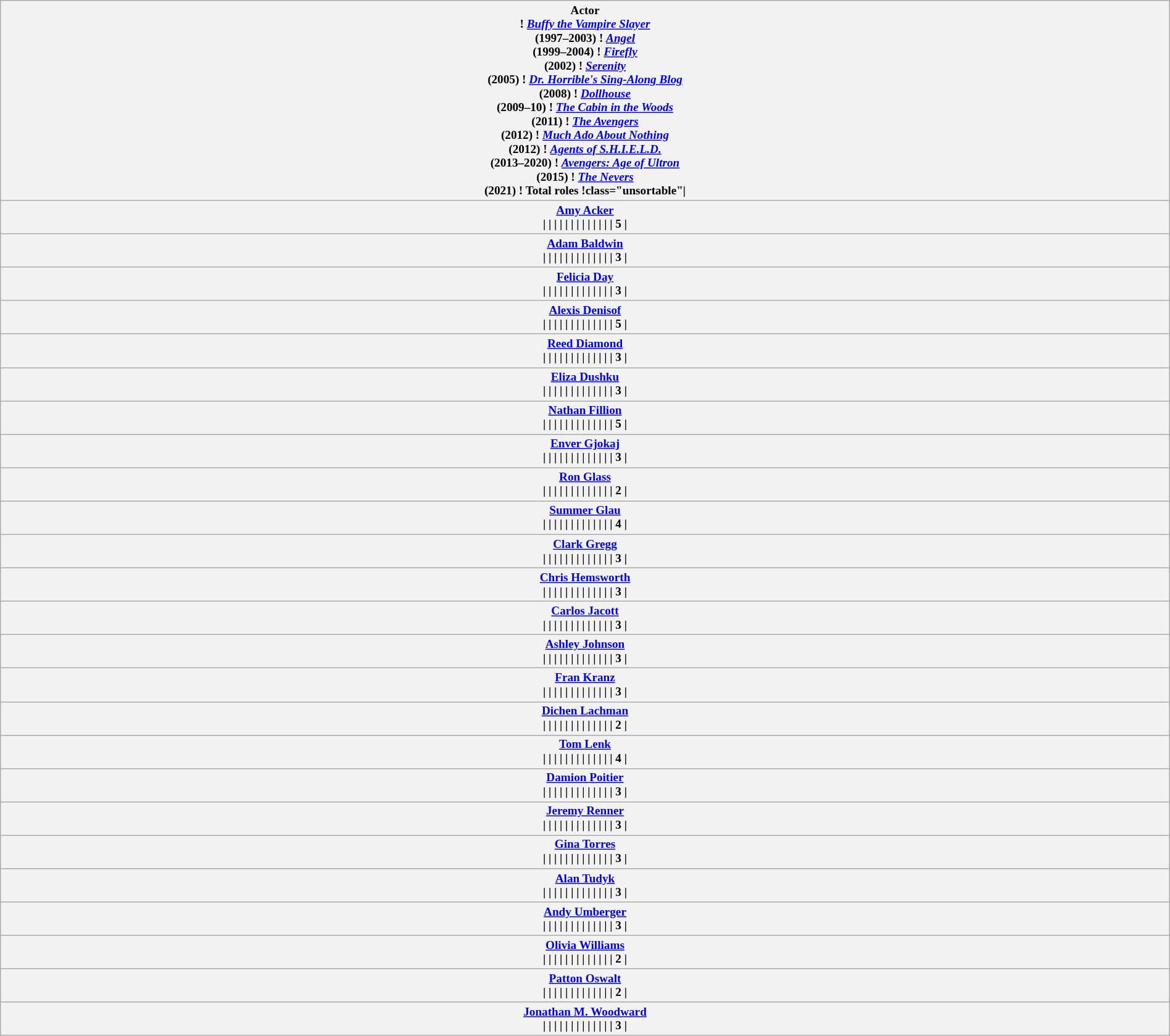<table class="wikitable" style="text-align:center; width:100%;vertical-align:center;font-size:80%" >
<tr>
<th>Actor<br>! <em><a href='#'>Buffy the Vampire Slayer</a></em><br>(1997–2003)
! <em><a href='#'>Angel</a></em><br>(1999–2004)
! <em><a href='#'>Firefly</a></em><br>(2002)
! <em><a href='#'>Serenity</a></em><br>(2005)
! <em><a href='#'>Dr. Horrible's Sing-Along Blog</a></em><br>(2008)
! <em><a href='#'>Dollhouse</a></em><br>(2009–10)
! <em><a href='#'>The Cabin in the Woods</a></em><br>(2011)
! <em><a href='#'>The Avengers</a></em><br>(2012)
! <em><a href='#'>Much Ado About Nothing</a></em><br>(2012)
! <em><a href='#'>Agents of S.H.I.E.L.D.</a></em><br>(2013–2020)
! <em><a href='#'>Avengers: Age of Ultron</a></em><br>(2015)
! <em><a href='#'>The Nevers</a></em><br>(2021)
! Total roles
!class="unsortable"| </th>
</tr>
<tr>
<th><a href='#'>Amy Acker</a><br>|
| 
|
|
|
| 
| 
|
| 
| 
| 
| 
| 5
|</th>
</tr>
<tr>
<th><a href='#'>Adam Baldwin</a><br>|
| 
| 
| 
|
|
|
|
|
|
|
| 
| 3
|</th>
</tr>
<tr>
<th><a href='#'>Felicia Day</a><br>| 
|
|
|
| 
| 
|
|
|
|
|
| 
| 3
|</th>
</tr>
<tr>
<th><a href='#'>Alexis Denisof</a><br>| 
| 
|
|
|
| 
|
| 
| 
|
|
| 
| 5
|</th>
</tr>
<tr>
<th><a href='#'>Reed Diamond</a><br>|
|
|
|
|
| 
|
|
| 
| 
|
| 
| 3
|</th>
</tr>
<tr>
<th><a href='#'>Eliza Dushku</a><br>|  
|  
|
|
|
| 
| 
|
|
|
| 
| 
| 3
|</th>
</tr>
<tr>
<th><a href='#'>Nathan Fillion</a><br>| 
|
| 
| 
| 
|
|
|
| 
|
|
| 
| 5
|</th>
</tr>
<tr>
<th><a href='#'>Enver Gjokaj</a><br>|
| 
|
|
|
| 
|
| 
|
| 
|
| 
| 3
|</th>
</tr>
<tr>
<th><a href='#'>Ron Glass</a><br>|
|
|  
|  
|
|
| 
|
|
|  
| 
| 
| 2
|</th>
</tr>
<tr>
<th><a href='#'>Summer Glau</a><br>|
| 
| 
| 
|
| 
|
|
|
|
|
| 
| 4
|</th>
</tr>
<tr>
<th><a href='#'>Clark Gregg</a><br>| 
| 
|
|
|
|
|
| 
| 
| 
| 
| 
| 3
|</th>
</tr>
<tr>
<th><a href='#'>Chris Hemsworth</a><br>| 
| 
|
|
|
|
| 
| 
|
|
|  
| 
| 3
|</th>
</tr>
<tr>
<th><a href='#'>Carlos Jacott</a><br>| 
| 
| 
|
|
|
|
|
|
|
|
| 
| 3
|</th>
</tr>
<tr>
<th><a href='#'>Ashley Johnson</a><br>|
|
|
|
|
| 
|
| 
| 
|
|
| 
| 3
|</th>
</tr>
<tr>
<th><a href='#'>Fran Kranz</a><br>|
|
|
|
|
| 
| 
|
| 
|
|
| 
| 3
|</th>
</tr>
<tr>
<th><a href='#'>Dichen Lachman</a><br>|
|
|
|
|
| 
|
|
|
| 
|
| 
| 2
|</th>
</tr>
<tr>
<th><a href='#'>Tom Lenk</a><br>| 
| 
|
|
|
|
| 
|
| 
|
|
| 
| 4
|</th>
</tr>
<tr>
<th><a href='#'>Damion Poitier</a><br>|
|
| 
|
|
| 
|
| 
|
|
|
| 
| 3
|</th>
</tr>
<tr>
<th><a href='#'>Jeremy Renner</a><br>|
| 
|
|
|
|
|
| 
|
|
|  
| 
| 3
|</th>
</tr>
<tr>
<th><a href='#'>Gina Torres</a><br>|
| 
| 
| 
| 
| 
|
|
|
|
| 
| 
| 3
|</th>
</tr>
<tr>
<th><a href='#'>Alan Tudyk</a><br>|
| 
| 
| 
| 
| 
|
|
|
|
| 
| 
| 3
|</th>
</tr>
<tr>
<th><a href='#'>Andy Umberger</a><br>| 
| 
| 
|
|
|
|
|
|
|
| 
| 
| 3
|</th>
</tr>
<tr>
<th><a href='#'>Olivia Williams</a><br>|
| 
|
|
|
| 
|
| 
|
|
| 
| 
| 2
|</th>
</tr>
<tr>
<th><a href='#'>Patton Oswalt</a><br>|
| 
|
|
|
| 
|
| 
|
| 
|
|
| 2
|</th>
</tr>
<tr>
<th><a href='#'>Jonathan M. Woodward</a><br>| 
| 
| 
|
|
|
|
|
|
|
| 
| 
| 3
|</th>
</tr>
</table>
